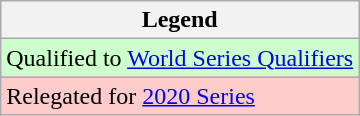<table class="wikitable">
<tr>
<th>Legend</th>
</tr>
<tr bgcolor=ccffcc>
<td>Qualified to <a href='#'>World Series Qualifiers</a></td>
</tr>
<tr bgcolor=ffcccc>
<td>Relegated for <a href='#'>2020 Series</a></td>
</tr>
</table>
